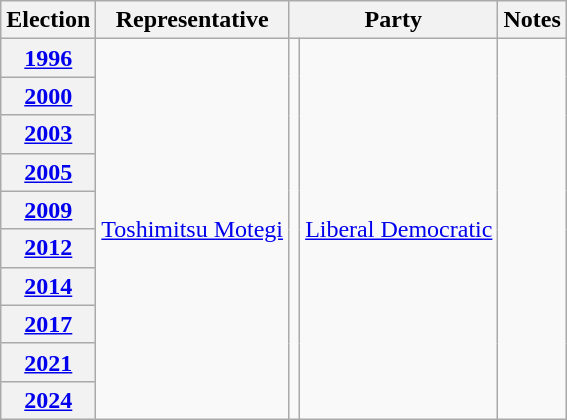<table class=wikitable>
<tr valign=bottom>
<th>Election</th>
<th>Representative</th>
<th colspan="2">Party</th>
<th>Notes</th>
</tr>
<tr>
<th><a href='#'>1996</a></th>
<td rowspan=10><a href='#'>Toshimitsu Motegi</a></td>
<td rowspan=10 bgcolor=></td>
<td rowspan=10><a href='#'>Liberal Democratic</a></td>
<td rowspan=10></td>
</tr>
<tr>
<th><a href='#'>2000</a></th>
</tr>
<tr>
<th><a href='#'>2003</a></th>
</tr>
<tr>
<th><a href='#'>2005</a></th>
</tr>
<tr>
<th><a href='#'>2009</a></th>
</tr>
<tr>
<th><a href='#'>2012</a></th>
</tr>
<tr>
<th><a href='#'>2014</a></th>
</tr>
<tr>
<th><a href='#'>2017</a></th>
</tr>
<tr>
<th><a href='#'>2021</a></th>
</tr>
<tr>
<th><a href='#'>2024</a></th>
</tr>
</table>
